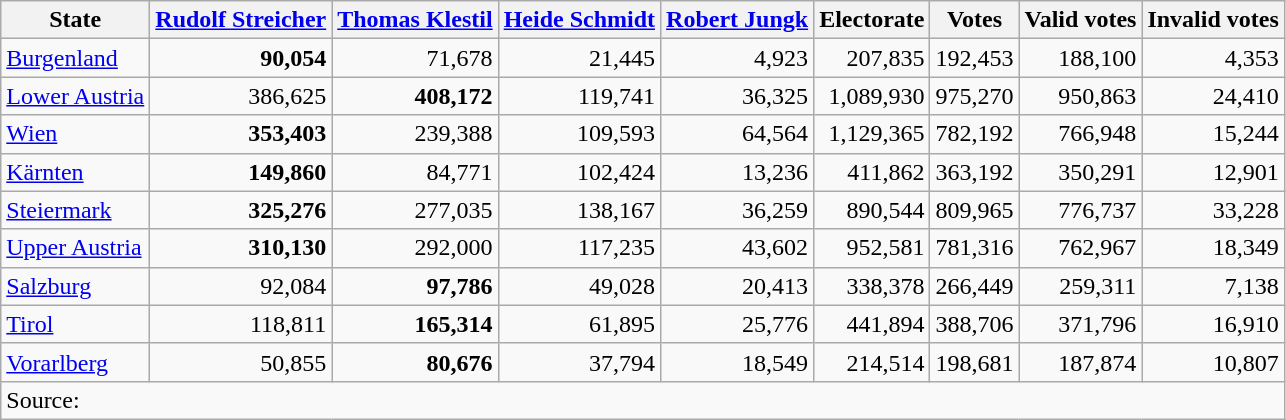<table class="wikitable sortable" style=text-align:right>
<tr>
<th>State</th>
<th><a href='#'>Rudolf Streicher</a></th>
<th><a href='#'>Thomas Klestil</a></th>
<th><a href='#'>Heide Schmidt</a></th>
<th><a href='#'>Robert Jungk</a></th>
<th>Electorate</th>
<th>Votes</th>
<th>Valid votes</th>
<th>Invalid votes</th>
</tr>
<tr>
<td align=left><a href='#'>Burgenland</a></td>
<td><strong>90,054</strong></td>
<td>71,678</td>
<td>21,445</td>
<td>4,923</td>
<td>207,835</td>
<td>192,453</td>
<td>188,100</td>
<td>4,353</td>
</tr>
<tr>
<td align=left><a href='#'>Lower Austria</a></td>
<td>386,625</td>
<td><strong>408,172</strong></td>
<td>119,741</td>
<td>36,325</td>
<td>1,089,930</td>
<td>975,270</td>
<td>950,863</td>
<td>24,410</td>
</tr>
<tr>
<td align=left><a href='#'>Wien</a></td>
<td><strong>353,403</strong></td>
<td>239,388</td>
<td>109,593</td>
<td>64,564</td>
<td>1,129,365</td>
<td>782,192</td>
<td>766,948</td>
<td>15,244</td>
</tr>
<tr>
<td align=left><a href='#'>Kärnten</a></td>
<td><strong>149,860</strong></td>
<td>84,771</td>
<td>102,424</td>
<td>13,236</td>
<td>411,862</td>
<td>363,192</td>
<td>350,291</td>
<td>12,901</td>
</tr>
<tr>
<td align=left><a href='#'>Steiermark</a></td>
<td><strong>325,276</strong></td>
<td>277,035</td>
<td>138,167</td>
<td>36,259</td>
<td>890,544</td>
<td>809,965</td>
<td>776,737</td>
<td>33,228</td>
</tr>
<tr>
<td align=left><a href='#'>Upper Austria</a></td>
<td><strong>310,130</strong></td>
<td>292,000</td>
<td>117,235</td>
<td>43,602</td>
<td>952,581</td>
<td>781,316</td>
<td>762,967</td>
<td>18,349</td>
</tr>
<tr>
<td align=left><a href='#'>Salzburg</a></td>
<td>92,084</td>
<td><strong>97,786</strong></td>
<td>49,028</td>
<td>20,413</td>
<td>338,378</td>
<td>266,449</td>
<td>259,311</td>
<td>7,138</td>
</tr>
<tr>
<td align=left><a href='#'>Tirol</a></td>
<td>118,811</td>
<td><strong>165,314</strong></td>
<td>61,895</td>
<td>25,776</td>
<td>441,894</td>
<td>388,706</td>
<td>371,796</td>
<td>16,910</td>
</tr>
<tr>
<td align=left><a href='#'>Vorarlberg</a></td>
<td>50,855</td>
<td><strong>80,676</strong></td>
<td>37,794</td>
<td>18,549</td>
<td>214,514</td>
<td>198,681</td>
<td>187,874</td>
<td>10,807</td>
</tr>
<tr>
<td colspan=9 align=left>Source:  </td>
</tr>
</table>
